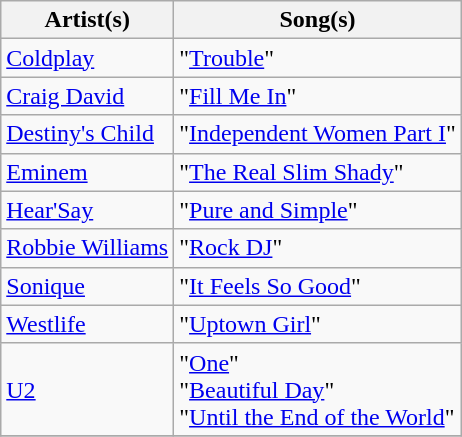<table class="wikitable">
<tr>
<th>Artist(s)</th>
<th>Song(s)</th>
</tr>
<tr>
<td><a href='#'>Coldplay</a></td>
<td>"<a href='#'>Trouble</a>"</td>
</tr>
<tr>
<td><a href='#'>Craig David</a></td>
<td>"<a href='#'>Fill Me In</a>"</td>
</tr>
<tr>
<td><a href='#'>Destiny's Child</a></td>
<td>"<a href='#'>Independent Women Part I</a>"</td>
</tr>
<tr>
<td><a href='#'>Eminem</a></td>
<td>"<a href='#'>The Real Slim Shady</a>"</td>
</tr>
<tr>
<td><a href='#'>Hear'Say</a></td>
<td>"<a href='#'>Pure and Simple</a>"</td>
</tr>
<tr>
<td><a href='#'>Robbie Williams</a></td>
<td>"<a href='#'>Rock DJ</a>"</td>
</tr>
<tr>
<td><a href='#'>Sonique</a></td>
<td>"<a href='#'>It Feels So Good</a>"</td>
</tr>
<tr>
<td><a href='#'>Westlife</a></td>
<td>"<a href='#'>Uptown Girl</a>"</td>
</tr>
<tr>
<td><a href='#'>U2</a></td>
<td>"<a href='#'>One</a>"<br>"<a href='#'>Beautiful Day</a>"<br>"<a href='#'>Until the End of the World</a>"</td>
</tr>
<tr>
</tr>
</table>
